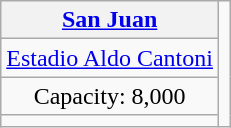<table class="wikitable" style="text-align:center">
<tr>
<th><a href='#'>San Juan</a></th>
<td rowspan=4></td>
</tr>
<tr>
<td><a href='#'>Estadio Aldo Cantoni</a></td>
</tr>
<tr>
<td>Capacity: 8,000</td>
</tr>
<tr>
<td></td>
</tr>
</table>
